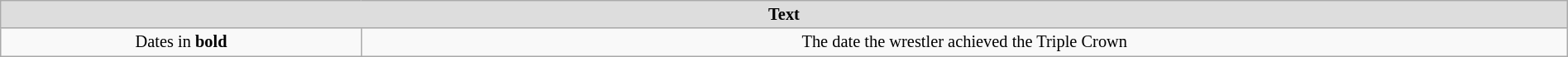<table class="wikitable" style="width:100%; font-size:85%; text-align:center;">
<tr>
<th style="background:#ddd;" colspan="2">Text</th>
</tr>
<tr>
<td>Dates in <strong>bold</strong></td>
<td>The date the wrestler achieved the Triple Crown</td>
</tr>
</table>
